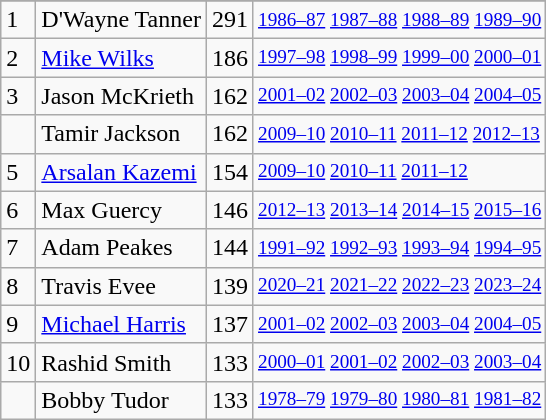<table class="wikitable">
<tr>
</tr>
<tr>
<td>1</td>
<td>D'Wayne Tanner</td>
<td>291</td>
<td style="font-size:80%;"><a href='#'>1986–87</a> <a href='#'>1987–88</a> <a href='#'>1988–89</a> <a href='#'>1989–90</a></td>
</tr>
<tr>
<td>2</td>
<td><a href='#'>Mike Wilks</a></td>
<td>186</td>
<td style="font-size:80%;"><a href='#'>1997–98</a> <a href='#'>1998–99</a> <a href='#'>1999–00</a> <a href='#'>2000–01</a></td>
</tr>
<tr>
<td>3</td>
<td>Jason McKrieth</td>
<td>162</td>
<td style="font-size:80%;"><a href='#'>2001–02</a> <a href='#'>2002–03</a> <a href='#'>2003–04</a> <a href='#'>2004–05</a></td>
</tr>
<tr>
<td></td>
<td>Tamir Jackson</td>
<td>162</td>
<td style="font-size:80%;"><a href='#'>2009–10</a> <a href='#'>2010–11</a> <a href='#'>2011–12</a> <a href='#'>2012–13</a></td>
</tr>
<tr>
<td>5</td>
<td><a href='#'>Arsalan Kazemi</a></td>
<td>154</td>
<td style="font-size:80%;"><a href='#'>2009–10</a> <a href='#'>2010–11</a> <a href='#'>2011–12</a></td>
</tr>
<tr>
<td>6</td>
<td>Max Guercy</td>
<td>146</td>
<td style="font-size:80%;"><a href='#'>2012–13</a> <a href='#'>2013–14</a> <a href='#'>2014–15</a> <a href='#'>2015–16</a></td>
</tr>
<tr>
<td>7</td>
<td>Adam Peakes</td>
<td>144</td>
<td style="font-size:80%;"><a href='#'>1991–92</a> <a href='#'>1992–93</a> <a href='#'>1993–94</a> <a href='#'>1994–95</a></td>
</tr>
<tr>
<td>8</td>
<td>Travis Evee</td>
<td>139</td>
<td style="font-size:80%;"><a href='#'>2020–21</a> <a href='#'>2021–22</a> <a href='#'>2022–23</a> <a href='#'>2023–24</a></td>
</tr>
<tr>
<td>9</td>
<td><a href='#'>Michael Harris</a></td>
<td>137</td>
<td style="font-size:80%;"><a href='#'>2001–02</a> <a href='#'>2002–03</a> <a href='#'>2003–04</a> <a href='#'>2004–05</a></td>
</tr>
<tr>
<td>10</td>
<td>Rashid Smith</td>
<td>133</td>
<td style="font-size:80%;"><a href='#'>2000–01</a> <a href='#'>2001–02</a> <a href='#'>2002–03</a> <a href='#'>2003–04</a></td>
</tr>
<tr>
<td></td>
<td>Bobby Tudor</td>
<td>133</td>
<td style="font-size:80%;"><a href='#'>1978–79</a> <a href='#'>1979–80</a> <a href='#'>1980–81</a> <a href='#'>1981–82</a></td>
</tr>
</table>
